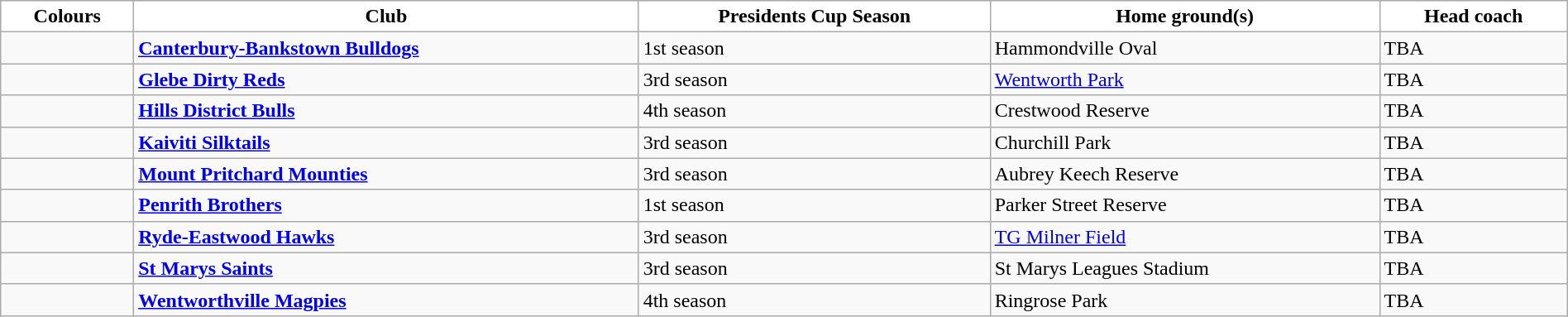<table class="wikitable" style="width:100%; text-align:left">
<tr>
<th style="background:white">Colours</th>
<th style="background:white">Club</th>
<th style="background:white">Presidents Cup Season</th>
<th style="background:white">Home ground(s)</th>
<th style="background:white">Head coach</th>
</tr>
<tr>
<td></td>
<td><strong><a href='#'>Canterbury-Bankstown Bulldogs</a></strong></td>
<td>1st season</td>
<td>Hammondville Oval</td>
<td>TBA</td>
</tr>
<tr>
<td></td>
<td><strong><a href='#'>Glebe Dirty Reds</a></strong></td>
<td>3rd season</td>
<td><a href='#'>Wentworth Park</a></td>
<td>TBA</td>
</tr>
<tr>
<td></td>
<td><strong><a href='#'>Hills District Bulls</a></strong></td>
<td>4th season</td>
<td>Crestwood Reserve</td>
<td>TBA</td>
</tr>
<tr>
<td></td>
<td><strong><a href='#'>Kaiviti Silktails</a></strong></td>
<td>3rd season</td>
<td>Churchill Park</td>
<td>TBA</td>
</tr>
<tr>
<td></td>
<td><strong><a href='#'>Mount Pritchard Mounties</a></strong></td>
<td>3rd season</td>
<td>Aubrey Keech Reserve</td>
<td>TBA</td>
</tr>
<tr>
<td></td>
<td><strong><a href='#'>Penrith Brothers</a></strong></td>
<td>1st season</td>
<td>Parker Street Reserve</td>
<td>TBA</td>
</tr>
<tr>
<td></td>
<td><strong><a href='#'>Ryde-Eastwood Hawks</a></strong></td>
<td>3rd season</td>
<td><a href='#'>TG Milner Field</a></td>
<td>TBA</td>
</tr>
<tr>
<td></td>
<td><strong><a href='#'>St Marys Saints</a></strong></td>
<td>3rd season</td>
<td>St Marys Leagues Stadium</td>
<td>TBA</td>
</tr>
<tr>
<td></td>
<td><strong><a href='#'>Wentworthville Magpies</a></strong></td>
<td>4th season</td>
<td>Ringrose Park</td>
<td>TBA</td>
</tr>
</table>
